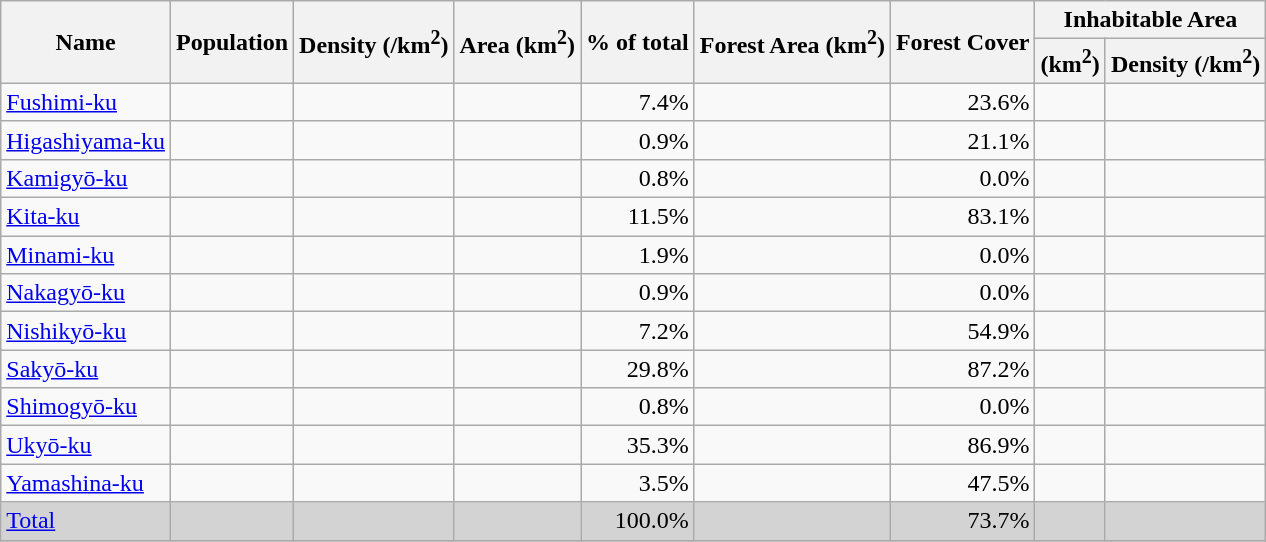<table class="wikitable sortable" style="text-align:right">
<tr>
<th rowspan="2">Name</th>
<th rowspan="2">Population</th>
<th rowspan="2">Density (/km<sup>2</sup>)</th>
<th rowspan="2">Area (km<sup>2</sup>)</th>
<th rowspan="2">% of total</th>
<th rowspan="2">Forest Area (km<sup>2</sup>)</th>
<th rowspan="2">Forest Cover</th>
<th colspan="2">Inhabitable Area</th>
</tr>
<tr>
<th>(km<sup>2</sup>)</th>
<th>Density (/km<sup>2</sup>)</th>
</tr>
<tr>
<td style=text-align:left><a href='#'>Fushimi-ku</a></td>
<td></td>
<td></td>
<td></td>
<td>7.4%</td>
<td></td>
<td>23.6%</td>
<td></td>
<td></td>
</tr>
<tr>
<td style=text-align:left><a href='#'>Higashiyama-ku</a></td>
<td></td>
<td></td>
<td></td>
<td>0.9%</td>
<td></td>
<td>21.1%</td>
<td></td>
<td></td>
</tr>
<tr>
<td style=text-align:left><a href='#'>Kamigyō-ku</a></td>
<td></td>
<td></td>
<td></td>
<td>0.8%</td>
<td></td>
<td>0.0%</td>
<td></td>
<td></td>
</tr>
<tr>
<td style=text-align:left><a href='#'>Kita-ku</a></td>
<td></td>
<td></td>
<td></td>
<td>11.5%</td>
<td></td>
<td>83.1%</td>
<td></td>
<td></td>
</tr>
<tr>
<td style=text-align:left><a href='#'>Minami-ku</a></td>
<td></td>
<td></td>
<td></td>
<td>1.9%</td>
<td></td>
<td>0.0%</td>
<td></td>
<td></td>
</tr>
<tr>
<td style=text-align:left><a href='#'>Nakagyō-ku</a></td>
<td></td>
<td></td>
<td></td>
<td>0.9%</td>
<td></td>
<td>0.0%</td>
<td></td>
<td></td>
</tr>
<tr>
<td style=text-align:left><a href='#'>Nishikyō-ku</a></td>
<td></td>
<td></td>
<td></td>
<td>7.2%</td>
<td></td>
<td>54.9%</td>
<td></td>
<td></td>
</tr>
<tr>
<td style=text-align:left><a href='#'>Sakyō-ku</a></td>
<td></td>
<td></td>
<td></td>
<td>29.8%</td>
<td></td>
<td>87.2%</td>
<td></td>
<td></td>
</tr>
<tr>
<td style=text-align:left><a href='#'>Shimogyō-ku</a></td>
<td></td>
<td></td>
<td></td>
<td>0.8%</td>
<td></td>
<td>0.0%</td>
<td></td>
<td></td>
</tr>
<tr>
<td style=text-align:left><a href='#'>Ukyō-ku</a></td>
<td></td>
<td></td>
<td></td>
<td>35.3%</td>
<td></td>
<td>86.9%</td>
<td></td>
<td></td>
</tr>
<tr>
<td style=text-align:left><a href='#'>Yamashina-ku</a></td>
<td></td>
<td></td>
<td></td>
<td>3.5%</td>
<td></td>
<td>47.5%</td>
<td></td>
<td></td>
</tr>
<tr class="sortbottom" style="background-color:lightgray">
<td style=text-align:left><a href='#'>Total</a></td>
<td></td>
<td></td>
<td></td>
<td>100.0%</td>
<td></td>
<td>73.7%</td>
<td></td>
<td></td>
</tr>
<tr>
</tr>
</table>
